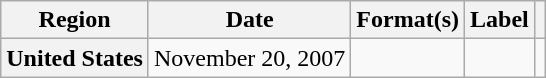<table class="wikitable plainrowheaders">
<tr>
<th scope="col">Region</th>
<th scope="col">Date</th>
<th scope="col">Format(s)</th>
<th scope="col">Label</th>
<th scope="col"></th>
</tr>
<tr>
<th scope="row">United States</th>
<td>November 20, 2007</td>
<td></td>
<td></td>
<td align="center"></td>
</tr>
</table>
